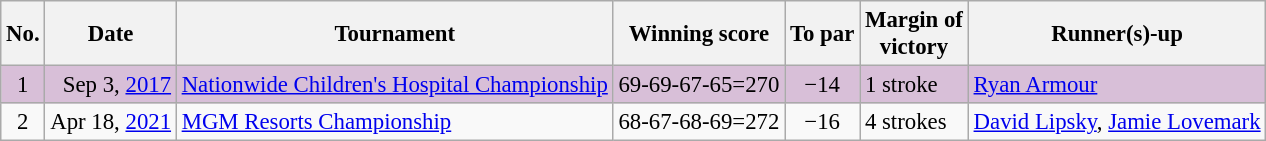<table class="wikitable" style="font-size:95%;">
<tr>
<th>No.</th>
<th>Date</th>
<th>Tournament</th>
<th>Winning score</th>
<th>To par</th>
<th>Margin of<br>victory</th>
<th>Runner(s)-up</th>
</tr>
<tr style="background:#D8BFD8;">
<td align=center>1</td>
<td align=right>Sep 3, <a href='#'>2017</a></td>
<td><a href='#'>Nationwide Children's Hospital Championship</a></td>
<td align=right>69-69-67-65=270</td>
<td align=center>−14</td>
<td>1 stroke</td>
<td> <a href='#'>Ryan Armour</a></td>
</tr>
<tr>
<td align=center>2</td>
<td align=right>Apr 18, <a href='#'>2021</a></td>
<td><a href='#'>MGM Resorts Championship</a></td>
<td align=right>68-67-68-69=272</td>
<td align=center>−16</td>
<td>4 strokes</td>
<td> <a href='#'>David Lipsky</a>,  <a href='#'>Jamie Lovemark</a></td>
</tr>
</table>
